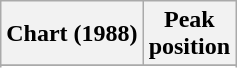<table class="wikitable sortable plainrowheaders" style="text-align:center;">
<tr>
<th scope="col">Chart (1988)</th>
<th scope="col">Peak<br>position</th>
</tr>
<tr>
</tr>
<tr>
</tr>
<tr>
</tr>
<tr>
</tr>
</table>
